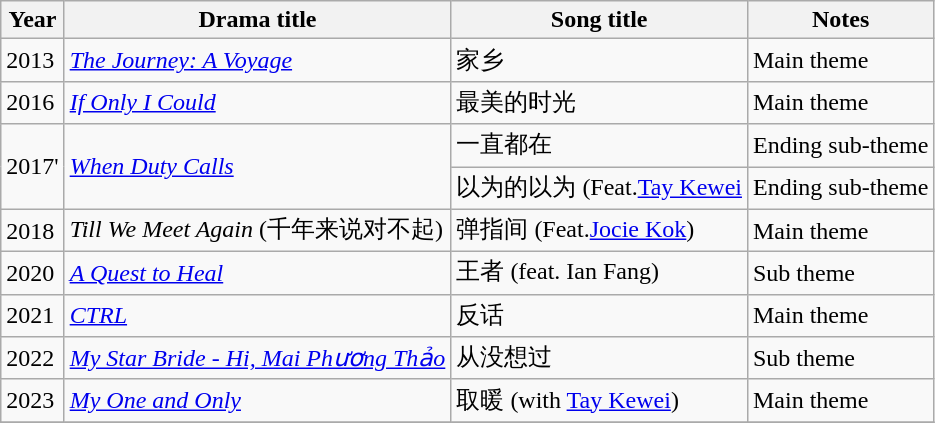<table class="wikitable sortable">
<tr>
<th>Year</th>
<th>Drama title</th>
<th>Song title</th>
<th class="unsortable">Notes</th>
</tr>
<tr>
<td rowspan="1">2013</td>
<td><em><a href='#'>The Journey: A Voyage</a></em></td>
<td>家乡</td>
<td>Main theme</td>
</tr>
<tr>
<td rowspan=>2016</td>
<td><em><a href='#'>If Only I Could</a></em></td>
<td>最美的时光</td>
<td>Main theme</td>
</tr>
<tr>
<td rowspan="2">2017'</td>
<td rowspan="2"><em><a href='#'>When Duty Calls</a></em></td>
<td>一直都在</td>
<td>Ending sub-theme</td>
</tr>
<tr>
<td>以为的以为 (Feat.<a href='#'>Tay Kewei</a></td>
<td>Ending sub-theme</td>
</tr>
<tr>
<td rowspan= "1">2018</td>
<td rowspan= "1"><em>Till We Meet Again</em> (千年来说对不起)</td>
<td>弹指间 (Feat.<a href='#'>Jocie Kok</a>)</td>
<td>Main theme</td>
</tr>
<tr>
<td rowspan= "1">2020</td>
<td rowspan= "1"><em><a href='#'>A Quest to Heal</a></em></td>
<td>王者 (feat. Ian Fang)</td>
<td>Sub theme</td>
</tr>
<tr>
<td rowspan= "1">2021</td>
<td rowspan= "1"><em><a href='#'>CTRL</a></em></td>
<td>反话</td>
<td>Main theme</td>
</tr>
<tr>
<td rowspan= "1">2022</td>
<td rowspan= "1"><em><a href='#'>My Star Bride - Hi, Mai Phương Thảo</a></em></td>
<td>从没想过</td>
<td>Sub theme</td>
</tr>
<tr>
<td rowspan= "1">2023</td>
<td rowspan= "1"><em><a href='#'>My One and Only</a></em></td>
<td>取暖 (with <a href='#'>Tay Kewei</a>)</td>
<td>Main theme</td>
</tr>
<tr>
</tr>
</table>
